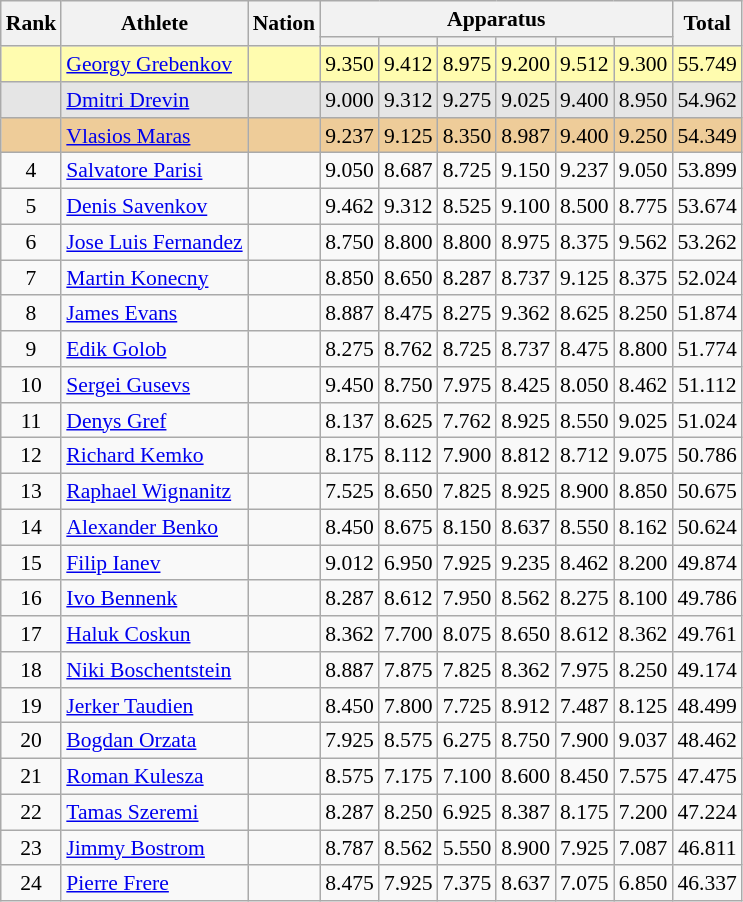<table class="wikitable" style="font-size:90%">
<tr>
<th rowspan=2>Rank</th>
<th rowspan=2>Athlete</th>
<th rowspan=2>Nation</th>
<th colspan =6>Apparatus</th>
<th rowspan=2>Total</th>
</tr>
<tr style="font-size:95%">
<th></th>
<th></th>
<th></th>
<th></th>
<th></th>
<th></th>
</tr>
<tr align=center bgcolor=fffcaf>
<td></td>
<td align=left><a href='#'>Georgy Grebenkov</a></td>
<td align=left>     </td>
<td>9.350</td>
<td>9.412</td>
<td>8.975</td>
<td>9.200</td>
<td>9.512</td>
<td>9.300</td>
<td>55.749</td>
</tr>
<tr align=center bgcolor=e5e5e5>
<td></td>
<td align=left><a href='#'>Dmitri Drevin</a></td>
<td align=left></td>
<td>9.000</td>
<td>9.312</td>
<td>9.275</td>
<td>9.025</td>
<td>9.400</td>
<td>8.950</td>
<td>54.962</td>
</tr>
<tr align=center bgcolor=eecc99>
<td></td>
<td align=left><a href='#'>Vlasios Maras</a></td>
<td align=left></td>
<td>9.237</td>
<td>9.125</td>
<td>8.350</td>
<td>8.987</td>
<td>9.400</td>
<td>9.250</td>
<td>54.349</td>
</tr>
<tr align=center>
<td>4</td>
<td align=left><a href='#'>Salvatore Parisi</a></td>
<td align=left></td>
<td>9.050</td>
<td>8.687</td>
<td>8.725</td>
<td>9.150</td>
<td>9.237</td>
<td>9.050</td>
<td>53.899</td>
</tr>
<tr align=center>
<td>5</td>
<td align=left><a href='#'>Denis Savenkov</a></td>
<td align=left></td>
<td>9.462</td>
<td>9.312</td>
<td>8.525</td>
<td>9.100</td>
<td>8.500</td>
<td>8.775</td>
<td>53.674</td>
</tr>
<tr align=center>
<td>6</td>
<td align=left><a href='#'>Jose Luis Fernandez</a></td>
<td align=left></td>
<td>8.750</td>
<td>8.800</td>
<td>8.800</td>
<td>8.975</td>
<td>8.375</td>
<td>9.562</td>
<td>53.262</td>
</tr>
<tr align=center>
<td>7</td>
<td align=left><a href='#'>Martin Konecny</a></td>
<td align=left></td>
<td>8.850</td>
<td>8.650</td>
<td>8.287</td>
<td>8.737</td>
<td>9.125</td>
<td>8.375</td>
<td>52.024</td>
</tr>
<tr align=center>
<td>8</td>
<td align=left><a href='#'>James Evans</a></td>
<td align=left></td>
<td>8.887</td>
<td>8.475</td>
<td>8.275</td>
<td>9.362</td>
<td>8.625</td>
<td>8.250</td>
<td>51.874</td>
</tr>
<tr align=center>
<td>9</td>
<td align=left><a href='#'>Edik Golob</a></td>
<td align=left></td>
<td>8.275</td>
<td>8.762</td>
<td>8.725</td>
<td>8.737</td>
<td>8.475</td>
<td>8.800</td>
<td>51.774</td>
</tr>
<tr align=center>
<td>10</td>
<td align=left><a href='#'>Sergei Gusevs</a></td>
<td align=left></td>
<td>9.450</td>
<td>8.750</td>
<td>7.975</td>
<td>8.425</td>
<td>8.050</td>
<td>8.462</td>
<td>51.112</td>
</tr>
<tr align=center>
<td>11</td>
<td align=left><a href='#'>Denys Gref</a></td>
<td align=left></td>
<td>8.137</td>
<td>8.625</td>
<td>7.762</td>
<td>8.925</td>
<td>8.550</td>
<td>9.025</td>
<td>51.024</td>
</tr>
<tr align=center>
<td>12</td>
<td align=left><a href='#'>Richard Kemko</a></td>
<td align=left></td>
<td>8.175</td>
<td>8.112</td>
<td>7.900</td>
<td>8.812</td>
<td>8.712</td>
<td>9.075</td>
<td>50.786</td>
</tr>
<tr align=center>
<td>13</td>
<td align=left><a href='#'>Raphael Wignanitz</a></td>
<td align=left></td>
<td>7.525</td>
<td>8.650</td>
<td>7.825</td>
<td>8.925</td>
<td>8.900</td>
<td>8.850</td>
<td>50.675</td>
</tr>
<tr align=center>
<td>14</td>
<td align=left><a href='#'>Alexander Benko</a></td>
<td align=left></td>
<td>8.450</td>
<td>8.675</td>
<td>8.150</td>
<td>8.637</td>
<td>8.550</td>
<td>8.162</td>
<td>50.624</td>
</tr>
<tr align=center>
<td>15</td>
<td align=left><a href='#'>Filip Ianev</a></td>
<td align=left></td>
<td>9.012</td>
<td>6.950</td>
<td>7.925</td>
<td>9.235</td>
<td>8.462</td>
<td>8.200</td>
<td>49.874</td>
</tr>
<tr align=center>
<td>16</td>
<td align=left><a href='#'>Ivo Bennenk</a></td>
<td align=left></td>
<td>8.287</td>
<td>8.612</td>
<td>7.950</td>
<td>8.562</td>
<td>8.275</td>
<td>8.100</td>
<td>49.786</td>
</tr>
<tr align=center>
<td>17</td>
<td align=left><a href='#'>Haluk Coskun</a></td>
<td align=left></td>
<td>8.362</td>
<td>7.700</td>
<td>8.075</td>
<td>8.650</td>
<td>8.612</td>
<td>8.362</td>
<td>49.761</td>
</tr>
<tr align=center>
<td>18</td>
<td align=left><a href='#'>Niki Boschentstein</a></td>
<td align=left></td>
<td>8.887</td>
<td>7.875</td>
<td>7.825</td>
<td>8.362</td>
<td>7.975</td>
<td>8.250</td>
<td>49.174</td>
</tr>
<tr align=center>
<td>19</td>
<td align=left><a href='#'>Jerker Taudien</a></td>
<td align=left></td>
<td>8.450</td>
<td>7.800</td>
<td>7.725</td>
<td>8.912</td>
<td>7.487</td>
<td>8.125</td>
<td>48.499</td>
</tr>
<tr align=center>
<td>20</td>
<td align=left><a href='#'>Bogdan Orzata</a></td>
<td align=left></td>
<td>7.925</td>
<td>8.575</td>
<td>6.275</td>
<td>8.750</td>
<td>7.900</td>
<td>9.037</td>
<td>48.462</td>
</tr>
<tr align=center>
<td>21</td>
<td align=left><a href='#'>Roman Kulesza</a></td>
<td align=left></td>
<td>8.575</td>
<td>7.175</td>
<td>7.100</td>
<td>8.600</td>
<td>8.450</td>
<td>7.575</td>
<td>47.475</td>
</tr>
<tr align=center>
<td>22</td>
<td align=left><a href='#'>Tamas Szeremi</a></td>
<td align=left></td>
<td>8.287</td>
<td>8.250</td>
<td>6.925</td>
<td>8.387</td>
<td>8.175</td>
<td>7.200</td>
<td>47.224</td>
</tr>
<tr align=center>
<td>23</td>
<td align=left><a href='#'>Jimmy Bostrom</a></td>
<td align=left></td>
<td>8.787</td>
<td>8.562</td>
<td>5.550</td>
<td>8.900</td>
<td>7.925</td>
<td>7.087</td>
<td>46.811</td>
</tr>
<tr align=center>
<td>24</td>
<td align=left><a href='#'>Pierre Frere</a></td>
<td align=left></td>
<td>8.475</td>
<td>7.925</td>
<td>7.375</td>
<td>8.637</td>
<td>7.075</td>
<td>6.850</td>
<td>46.337</td>
</tr>
</table>
